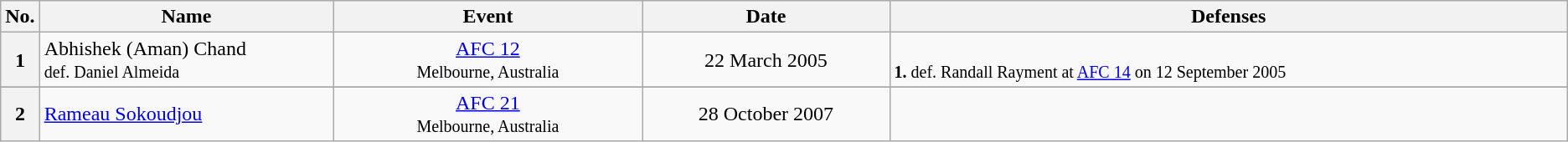<table class="wikitable">
<tr>
<th width=1%>No.</th>
<th width=19%>Name</th>
<th width=20%>Event</th>
<th width=16%>Date</th>
<th width=44%>Defenses</th>
</tr>
<tr>
<th>1</th>
<td align=left> Abhishek (Aman) Chand<br><small>def. Daniel Almeida</small></td>
<td align=center><a href='#'>AFC 12</a><br><small>Melbourne, Australia</small></td>
<td align=center>22 March 2005</td>
<td><br><small><strong>1.</strong> def. Randall Rayment at <a href='#'>AFC 14</a> on 12 September 2005</small></td>
</tr>
<tr>
</tr>
<tr>
<th>2</th>
<td align=left> <a href='#'>Rameau Sokoudjou</a></td>
<td align=center><a href='#'>AFC 21</a><br><small>Melbourne, Australia</small></td>
<td align=center>28 October 2007</td>
<td></td>
</tr>
</table>
